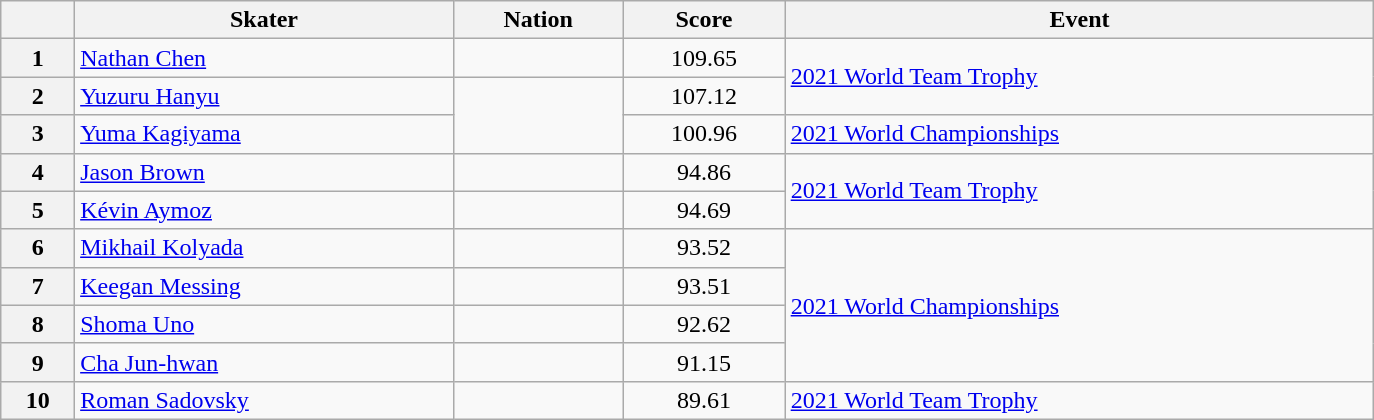<table class="wikitable sortable" style="text-align:left; width:72.5%">
<tr>
<th scope="col"></th>
<th scope="col">Skater</th>
<th scope="col">Nation</th>
<th scope="col">Score</th>
<th scope="col">Event</th>
</tr>
<tr>
<th scope="row">1</th>
<td><a href='#'>Nathan Chen</a></td>
<td></td>
<td style="text-align:center;">109.65</td>
<td rowspan="2"><a href='#'>2021 World Team Trophy</a></td>
</tr>
<tr>
<th scope="row">2</th>
<td><a href='#'>Yuzuru Hanyu</a></td>
<td rowspan="2"></td>
<td style="text-align:center;">107.12</td>
</tr>
<tr>
<th scope="row">3</th>
<td><a href='#'>Yuma Kagiyama</a></td>
<td style="text-align:center;">100.96</td>
<td><a href='#'>2021 World Championships</a></td>
</tr>
<tr>
<th scope="row">4</th>
<td><a href='#'>Jason Brown</a></td>
<td></td>
<td style="text-align:center;">94.86</td>
<td rowspan="2"><a href='#'>2021 World Team Trophy</a></td>
</tr>
<tr>
<th scope="row">5</th>
<td><a href='#'>Kévin Aymoz</a></td>
<td></td>
<td style="text-align:center;">94.69</td>
</tr>
<tr>
<th scope="row">6</th>
<td><a href='#'>Mikhail Kolyada</a></td>
<td></td>
<td style="text-align:center;">93.52</td>
<td rowspan="4"><a href='#'>2021 World Championships</a></td>
</tr>
<tr>
<th scope="row">7</th>
<td><a href='#'>Keegan Messing</a></td>
<td></td>
<td style="text-align:center;">93.51</td>
</tr>
<tr>
<th scope="row">8</th>
<td><a href='#'>Shoma Uno</a></td>
<td></td>
<td style="text-align:center;">92.62</td>
</tr>
<tr>
<th scope="row">9</th>
<td><a href='#'>Cha Jun-hwan</a></td>
<td></td>
<td style="text-align:center;">91.15</td>
</tr>
<tr>
<th scope="row">10</th>
<td><a href='#'>Roman Sadovsky</a></td>
<td></td>
<td style="text-align:center;">89.61</td>
<td><a href='#'>2021 World Team Trophy</a></td>
</tr>
</table>
